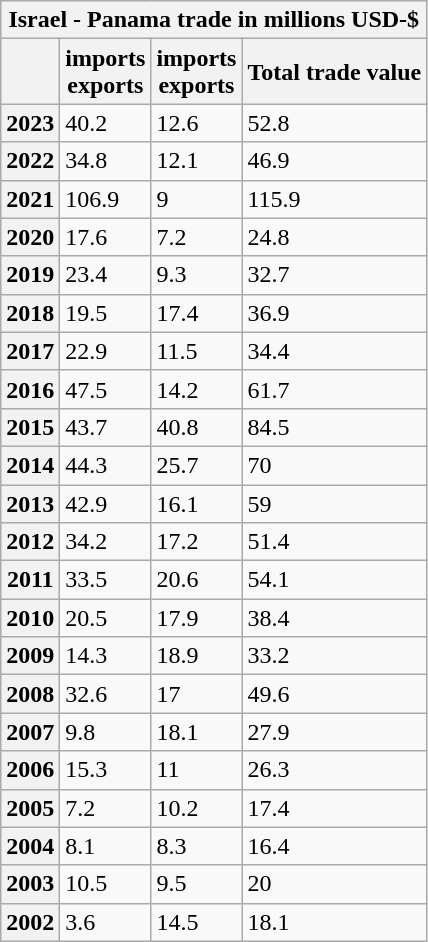<table class="wikitable mw-collapsible mw-collapsed">
<tr>
<th colspan="4">Israel - Panama trade in millions USD-$ </th>
</tr>
<tr>
<th></th>
<th> imports<br> exports</th>
<th> imports<br> exports</th>
<th>Total trade value</th>
</tr>
<tr>
<th>2023</th>
<td>40.2</td>
<td>12.6</td>
<td>52.8</td>
</tr>
<tr>
<th>2022</th>
<td>34.8</td>
<td>12.1</td>
<td>46.9</td>
</tr>
<tr>
<th>2021</th>
<td>106.9</td>
<td>9</td>
<td>115.9</td>
</tr>
<tr>
<th>2020</th>
<td>17.6</td>
<td>7.2</td>
<td>24.8</td>
</tr>
<tr>
<th>2019</th>
<td>23.4</td>
<td>9.3</td>
<td>32.7</td>
</tr>
<tr>
<th>2018</th>
<td>19.5</td>
<td>17.4</td>
<td>36.9</td>
</tr>
<tr>
<th>2017</th>
<td>22.9</td>
<td>11.5</td>
<td>34.4</td>
</tr>
<tr>
<th>2016</th>
<td>47.5</td>
<td>14.2</td>
<td>61.7</td>
</tr>
<tr>
<th>2015</th>
<td>43.7</td>
<td>40.8</td>
<td>84.5</td>
</tr>
<tr>
<th>2014</th>
<td>44.3</td>
<td>25.7</td>
<td>70</td>
</tr>
<tr>
<th>2013</th>
<td>42.9</td>
<td>16.1</td>
<td>59</td>
</tr>
<tr>
<th>2012</th>
<td>34.2</td>
<td>17.2</td>
<td>51.4</td>
</tr>
<tr>
<th>2011</th>
<td>33.5</td>
<td>20.6</td>
<td>54.1</td>
</tr>
<tr>
<th>2010</th>
<td>20.5</td>
<td>17.9</td>
<td>38.4</td>
</tr>
<tr>
<th>2009</th>
<td>14.3</td>
<td>18.9</td>
<td>33.2</td>
</tr>
<tr>
<th>2008</th>
<td>32.6</td>
<td>17</td>
<td>49.6</td>
</tr>
<tr>
<th>2007</th>
<td>9.8</td>
<td>18.1</td>
<td>27.9</td>
</tr>
<tr>
<th>2006</th>
<td>15.3</td>
<td>11</td>
<td>26.3</td>
</tr>
<tr>
<th>2005</th>
<td>7.2</td>
<td>10.2</td>
<td>17.4</td>
</tr>
<tr>
<th>2004</th>
<td>8.1</td>
<td>8.3</td>
<td>16.4</td>
</tr>
<tr>
<th>2003</th>
<td>10.5</td>
<td>9.5</td>
<td>20</td>
</tr>
<tr>
<th>2002</th>
<td>3.6</td>
<td>14.5</td>
<td>18.1</td>
</tr>
</table>
